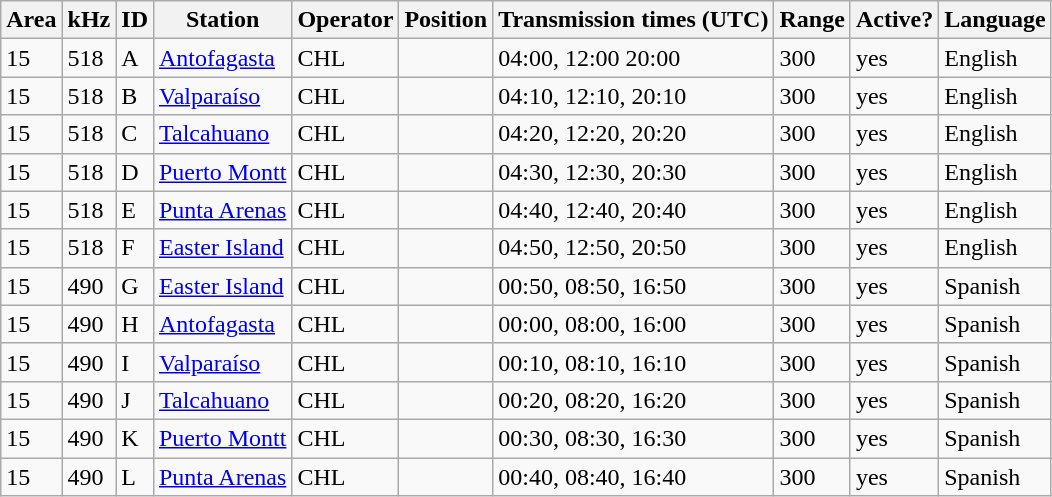<table class="wikitable sortable">
<tr class="hintergrundfarbe5">
<th>Area</th>
<th>kHz</th>
<th>ID</th>
<th>Station</th>
<th>Operator</th>
<th>Position</th>
<th class="unsortable">Transmission times (UTC)</th>
<th>Range</th>
<th>Active?</th>
<th>Language</th>
</tr>
<tr>
<td>15</td>
<td>518</td>
<td>A</td>
<td><a href='#'>Antofagasta</a></td>
<td>CHL</td>
<td></td>
<td>04:00, 12:00 20:00</td>
<td>300</td>
<td>yes</td>
<td>English</td>
</tr>
<tr>
<td>15</td>
<td>518</td>
<td>B</td>
<td><a href='#'>Valparaíso</a></td>
<td>CHL</td>
<td></td>
<td>04:10, 12:10, 20:10</td>
<td>300</td>
<td>yes</td>
<td>English</td>
</tr>
<tr>
<td>15</td>
<td>518</td>
<td>C</td>
<td><a href='#'>Talcahuano</a></td>
<td>CHL</td>
<td></td>
<td>04:20, 12:20, 20:20</td>
<td>300</td>
<td>yes</td>
<td>English</td>
</tr>
<tr>
<td>15</td>
<td>518</td>
<td>D</td>
<td><a href='#'>Puerto Montt</a></td>
<td>CHL</td>
<td></td>
<td>04:30, 12:30, 20:30</td>
<td>300</td>
<td>yes</td>
<td>English</td>
</tr>
<tr>
<td>15</td>
<td>518</td>
<td>E</td>
<td><a href='#'>Punta Arenas</a></td>
<td>CHL</td>
<td></td>
<td>04:40, 12:40, 20:40</td>
<td>300</td>
<td>yes</td>
<td>English</td>
</tr>
<tr>
<td>15</td>
<td>518</td>
<td>F</td>
<td><a href='#'>Easter Island</a></td>
<td>CHL</td>
<td></td>
<td>04:50, 12:50, 20:50</td>
<td>300</td>
<td>yes</td>
<td>English</td>
</tr>
<tr>
<td>15</td>
<td>490</td>
<td>G</td>
<td><a href='#'>Easter Island</a></td>
<td>CHL</td>
<td></td>
<td>00:50, 08:50, 16:50</td>
<td>300</td>
<td>yes</td>
<td>Spanish</td>
</tr>
<tr>
<td>15</td>
<td>490</td>
<td>H</td>
<td><a href='#'>Antofagasta</a></td>
<td>CHL</td>
<td></td>
<td>00:00, 08:00, 16:00</td>
<td>300</td>
<td>yes</td>
<td>Spanish</td>
</tr>
<tr>
<td>15</td>
<td>490</td>
<td>I</td>
<td><a href='#'>Valparaíso</a></td>
<td>CHL</td>
<td></td>
<td>00:10, 08:10, 16:10</td>
<td>300</td>
<td>yes</td>
<td>Spanish</td>
</tr>
<tr>
<td>15</td>
<td>490</td>
<td>J</td>
<td><a href='#'>Talcahuano</a></td>
<td>CHL</td>
<td></td>
<td>00:20, 08:20, 16:20</td>
<td>300</td>
<td>yes</td>
<td>Spanish</td>
</tr>
<tr>
<td>15</td>
<td>490</td>
<td>K</td>
<td><a href='#'>Puerto Montt</a></td>
<td>CHL</td>
<td></td>
<td>00:30, 08:30, 16:30</td>
<td>300</td>
<td>yes</td>
<td>Spanish</td>
</tr>
<tr>
<td>15</td>
<td>490</td>
<td>L</td>
<td><a href='#'>Punta Arenas</a></td>
<td>CHL</td>
<td></td>
<td>00:40, 08:40, 16:40</td>
<td>300</td>
<td>yes</td>
<td>Spanish</td>
</tr>
</table>
